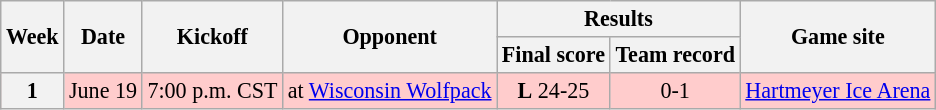<table class="wikitable" align="center" style="font-size: 92%">
<tr>
<th rowspan="2">Week</th>
<th rowspan="2">Date</th>
<th rowspan="2">Kickoff</th>
<th rowspan="2">Opponent</th>
<th colspan="2">Results</th>
<th rowspan="2">Game site</th>
</tr>
<tr>
<th>Final score</th>
<th>Team record</th>
</tr>
<tr style="background:#fcc; text-align:center;">
<th>1</th>
<td style="text-align:center;">June 19</td>
<td style="text-align:center;">7:00 p.m. CST</td>
<td style="text-align:center;">at <a href='#'>Wisconsin Wolfpack</a></td>
<td style="text-align:center;"><strong>L</strong> 24-25</td>
<td style="text-align:center;">0-1</td>
<td style="text-align:center;"><a href='#'>Hartmeyer Ice Arena</a></td>
</tr>
</table>
